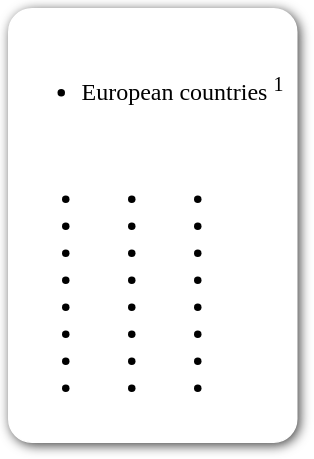<table style=" border-radius:1em; box-shadow: 0.1em 0.1em 0.5em rgba(0,0,0,0.75); background-color: white; border: 1px solid white; padding: 5px;">
<tr style="vertical-align:top;">
<td><br><ul><li> European countries <sup>1</sup></li></ul><table>
<tr>
<td><br><ul><li></li><li></li><li></li><li></li><li></li><li></li><li></li><li></li></ul></td>
<td valign="top"><br><ul><li></li><li></li><li></li><li></li><li></li><li></li><li></li><li></li></ul></td>
<td valign="top"><br><ul><li></li><li></li><li></li><li></li><li></li><li></li><li></li><li></li></ul></td>
<td></td>
</tr>
</table>
</td>
</tr>
</table>
